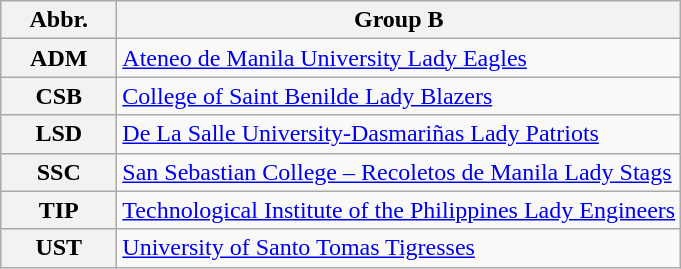<table class="wikitable" style="text-align: center;">
<tr>
<th width=70>Abbr.</th>
<th>Group B</th>
</tr>
<tr>
<th>ADM</th>
<td style="text-align:left;"> <a href='#'>Ateneo de Manila University Lady Eagles</a></td>
</tr>
<tr>
<th>CSB</th>
<td style="text-align:left;"> <a href='#'>College of Saint Benilde Lady Blazers</a></td>
</tr>
<tr>
<th>LSD</th>
<td style="text-align:left;"> <a href='#'>De La Salle University-Dasmariñas Lady Patriots</a></td>
</tr>
<tr>
<th>SSC</th>
<td style="text-align:left;"> <a href='#'>San Sebastian College – Recoletos de Manila Lady Stags</a></td>
</tr>
<tr>
<th>TIP</th>
<td style="text-align:left;"> <a href='#'>Technological Institute of the Philippines Lady Engineers</a></td>
</tr>
<tr>
<th>UST</th>
<td style="text-align:left;"> <a href='#'>University of Santo Tomas Tigresses</a></td>
</tr>
</table>
